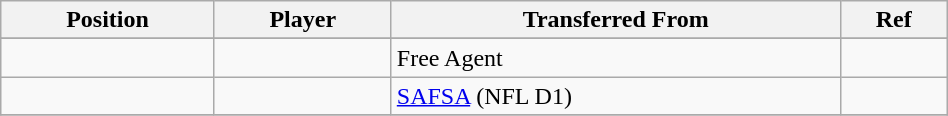<table class="wikitable sortable" style="width:50%; text-align:center; font-size:100%; text-align:left;">
<tr>
<th><strong>Position</strong></th>
<th><strong>Player</strong></th>
<th><strong>Transferred From</strong></th>
<th><strong>Ref</strong></th>
</tr>
<tr>
</tr>
<tr>
<td></td>
<td></td>
<td>Free Agent</td>
<td></td>
</tr>
<tr>
<td></td>
<td></td>
<td> <a href='#'>SAFSA</a> (NFL D1)</td>
<td></td>
</tr>
<tr>
</tr>
</table>
